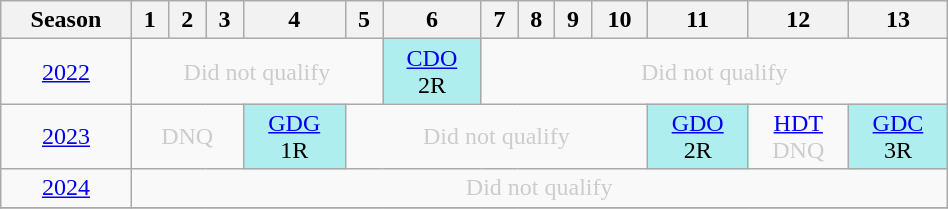<table class="wikitable" style="width:50%; margin:0">
<tr>
<th>Season</th>
<th>1</th>
<th>2</th>
<th>3</th>
<th>4</th>
<th>5</th>
<th>6</th>
<th>7</th>
<th>8</th>
<th>9</th>
<th>10</th>
<th>11</th>
<th>12</th>
<th>13</th>
</tr>
<tr>
<td style="text-align:center;"background:#efefef;"><a href='#'>2022</a></td>
<td colspan="5" style="text-align:center; color:#ccc;">Did not qualify</td>
<td style="text-align:center; background:#afeeee;"><a href='#'>CDO</a><br>2R</td>
<td colspan="7" style="text-align:center; color:#ccc;">Did not qualify</td>
</tr>
<tr>
<td style="text-align:center;"background:#efefef;"><a href='#'>2023</a></td>
<td colspan="3" style="text-align:center; color:#ccc;">DNQ</td>
<td style="text-align:center; background:#afeeee;"><a href='#'>GDG</a><br>1R</td>
<td colspan="6" style="text-align:center; color:#ccc;">Did not qualify</td>
<td style="text-align:center; background:#afeeee;"><a href='#'>GDO</a><br>2R</td>
<td style="text-align:center; color:#ccc;"><a href='#'>HDT</a><br>DNQ</td>
<td style="text-align:center; background:#afeeee;"><a href='#'>GDC</a><br>3R</td>
</tr>
<tr>
<td style="text-align:center;"background:#efefef;"><a href='#'>2024</a></td>
<td colspan="13" style="text-align:center; color:#ccc;">Did not qualify</td>
</tr>
<tr>
</tr>
</table>
